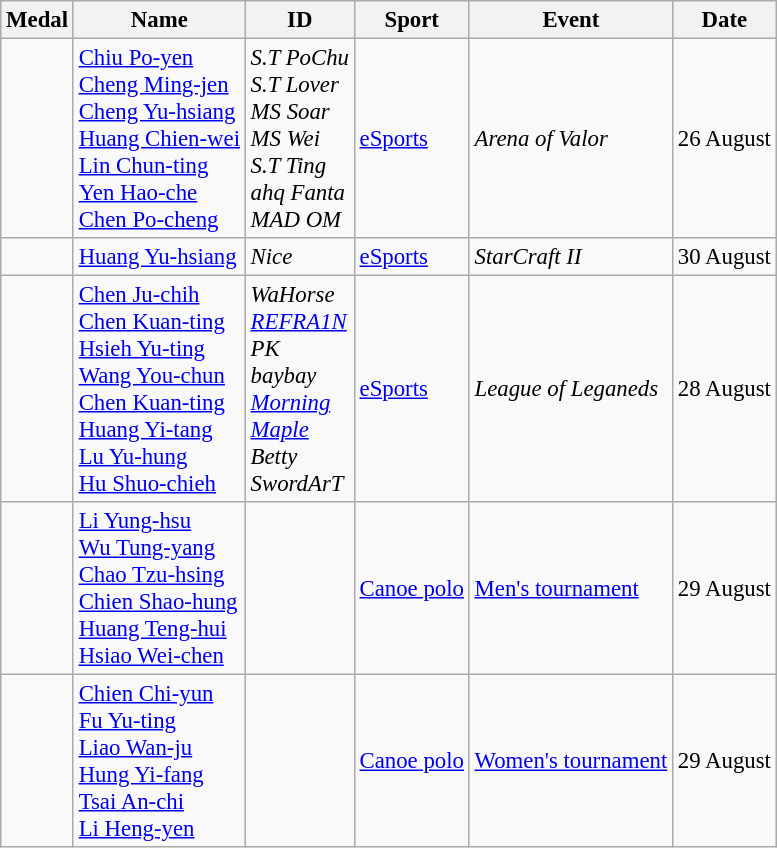<table class="wikitable sortable"  style="font-size:95%">
<tr>
<th>Medal</th>
<th>Name</th>
<th>ID</th>
<th>Sport</th>
<th>Event</th>
<th>Date</th>
</tr>
<tr>
<td></td>
<td><a href='#'>Chiu Po-yen</a><br><a href='#'>Cheng Ming-jen</a><br><a href='#'>Cheng Yu-hsiang</a><br><a href='#'>Huang Chien-wei</a><br><a href='#'>Lin Chun-ting</a><br><a href='#'>Yen Hao-che</a><br><a href='#'>Chen Po-cheng</a></td>
<td><em>S.T PoChu</em><br><em>S.T Lover</em><br><em>MS Soar</em><br><em>MS Wei</em><br><em>S.T Ting</em><br><em>ahq Fanta</em><br><em>MAD OM</em></td>
<td><a href='#'>eSports</a></td>
<td><em>Arena of Valor</em></td>
<td>26 August</td>
</tr>
<tr>
<td></td>
<td><a href='#'>Huang Yu-hsiang</a></td>
<td><em>Nice</em></td>
<td><a href='#'>eSports</a></td>
<td><em>StarCraft II</em></td>
<td>30 August</td>
</tr>
<tr>
<td></td>
<td><a href='#'>Chen Ju-chih</a><br><a href='#'>Chen Kuan-ting</a><br><a href='#'>Hsieh Yu-ting</a><br><a href='#'>Wang You-chun</a><br><a href='#'>Chen Kuan-ting</a><br><a href='#'>Huang Yi-tang</a><br><a href='#'>Lu Yu-hung</a><br><a href='#'>Hu Shuo-chieh</a></td>
<td><em>WaHorse</em><br><em><a href='#'>REFRA1N</a></em><br><em>PK</em><br><em>baybay</em><br><em><a href='#'>Morning</a></em><br><em><a href='#'>Maple</a></em><br><em>Betty</em><br><em>SwordArT</em></td>
<td><a href='#'>eSports</a></td>
<td><em>League of Leganeds</em></td>
<td>28 August</td>
</tr>
<tr>
<td></td>
<td><a href='#'>Li Yung-hsu</a><br><a href='#'>Wu Tung-yang</a><br><a href='#'>Chao Tzu-hsing</a><br><a href='#'>Chien Shao-hung</a><br><a href='#'>Huang Teng-hui</a><br><a href='#'>Hsiao Wei-chen</a></td>
<td></td>
<td><a href='#'>Canoe polo</a></td>
<td><a href='#'>Men's tournament</a></td>
<td>29 August</td>
</tr>
<tr>
<td></td>
<td><a href='#'>Chien Chi-yun</a><br><a href='#'>Fu Yu-ting</a><br><a href='#'>Liao Wan-ju</a><br><a href='#'>Hung Yi-fang</a><br><a href='#'>Tsai An-chi</a><br><a href='#'>Li Heng-yen</a></td>
<td></td>
<td><a href='#'>Canoe polo</a></td>
<td><a href='#'>Women's tournament</a></td>
<td>29 August</td>
</tr>
</table>
